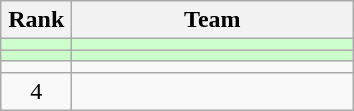<table class=wikitable style="text-align:center;">
<tr>
<th width=40>Rank</th>
<th width=180>Team</th>
</tr>
<tr bgcolor=#ccffcc>
<td></td>
<td align=left></td>
</tr>
<tr bgcolor=#ccffcc>
<td></td>
<td align=left></td>
</tr>
<tr>
<td></td>
<td align=left></td>
</tr>
<tr>
<td>4</td>
<td align=left></td>
</tr>
</table>
